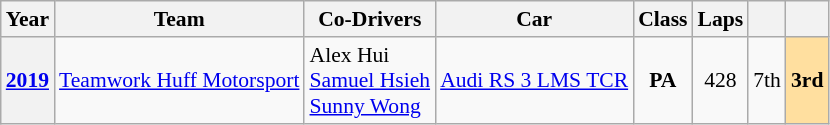<table class="wikitable" style="text-align:center; font-size:90%">
<tr>
<th>Year</th>
<th>Team</th>
<th>Co-Drivers</th>
<th>Car</th>
<th>Class</th>
<th>Laps</th>
<th></th>
<th></th>
</tr>
<tr>
<th><a href='#'>2019</a></th>
<td align="left"> <a href='#'>Teamwork Huff Motorsport</a></td>
<td align="left"> Alex Hui<br> <a href='#'>Samuel Hsieh</a><br> <a href='#'>Sunny Wong</a></td>
<td align="left"><a href='#'>Audi RS 3 LMS TCR</a></td>
<td><strong><span>PA</span></strong></td>
<td>428</td>
<td>7th</td>
<td style="background:#FFDF9F;"><strong>3rd</strong></td>
</tr>
</table>
